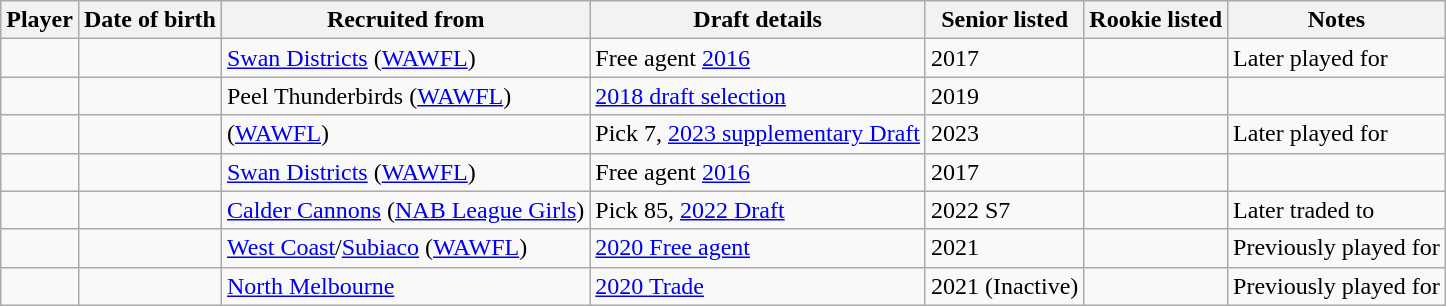<table class="wikitable sortable">
<tr>
<th>Player</th>
<th>Date of birth</th>
<th>Recruited from</th>
<th>Draft details</th>
<th>Senior listed</th>
<th>Rookie listed</th>
<th>Notes</th>
</tr>
<tr>
<td></td>
<td></td>
<td><a href='#'>Swan Districts</a> (<a href='#'>WAWFL</a>)</td>
<td>Free agent <a href='#'>2016</a></td>
<td>2017</td>
<td></td>
<td>Later played for </td>
</tr>
<tr>
<td></td>
<td></td>
<td>Peel Thunderbirds (<a href='#'>WAWFL</a>)</td>
<td><a href='#'>2018 draft selection</a></td>
<td>2019</td>
<td></td>
<td></td>
</tr>
<tr>
<td></td>
<td></td>
<td> (<a href='#'>WAWFL</a>)</td>
<td>Pick 7, <a href='#'>2023 supplementary Draft</a></td>
<td>2023</td>
<td></td>
<td>Later played for </td>
</tr>
<tr>
<td></td>
<td></td>
<td><a href='#'>Swan Districts</a> (<a href='#'>WAWFL</a>)</td>
<td>Free agent <a href='#'>2016</a></td>
<td>2017</td>
<td></td>
<td></td>
</tr>
<tr>
<td style="text-align:left"></td>
<td style="text-align:left"></td>
<td style="text-align:left"><a href='#'>Calder Cannons</a> (<a href='#'>NAB League Girls</a>)</td>
<td style="text-align:left">Pick 85, <a href='#'>2022 Draft</a></td>
<td>2022 S7</td>
<td></td>
<td style="text-align:left">Later traded to </td>
</tr>
<tr>
<td style="text-align:left"></td>
<td style="text-align:left"></td>
<td style="text-align:left"><a href='#'>West Coast</a>/<a href='#'>Subiaco</a> (<a href='#'>WAWFL</a>)</td>
<td style="text-align:left"><a href='#'>2020 Free agent</a></td>
<td>2021</td>
<td></td>
<td>Previously played for </td>
</tr>
<tr>
<td style="text-align:left"></td>
<td style="text-align:left"></td>
<td style="text-align:left"><a href='#'>North Melbourne</a></td>
<td style="text-align:left"><a href='#'>2020 Trade</a></td>
<td>2021 (Inactive)</td>
<td></td>
<td style="text-align:left">Previously played for </td>
</tr>
</table>
